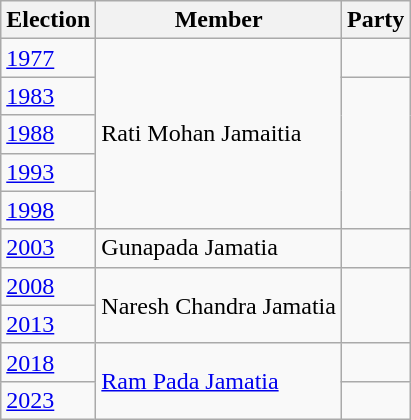<table class="wikitable sortable">
<tr>
<th>Election</th>
<th>Member</th>
<th colspan=2>Party</th>
</tr>
<tr>
<td><a href='#'>1977</a></td>
<td rowspan=5>Rati Mohan Jamaitia</td>
<td></td>
</tr>
<tr>
<td><a href='#'>1983</a></td>
</tr>
<tr>
<td><a href='#'>1988</a></td>
</tr>
<tr>
<td><a href='#'>1993</a></td>
</tr>
<tr>
<td><a href='#'>1998</a></td>
</tr>
<tr>
<td><a href='#'>2003</a></td>
<td>Gunapada Jamatia</td>
<td></td>
</tr>
<tr>
<td><a href='#'>2008</a></td>
<td rowspan=2>Naresh Chandra Jamatia</td>
</tr>
<tr>
<td><a href='#'>2013</a></td>
</tr>
<tr>
<td><a href='#'>2018</a></td>
<td rowspan=2><a href='#'>Ram Pada Jamatia</a></td>
<td></td>
</tr>
<tr>
<td><a href='#'>2023</a></td>
</tr>
</table>
